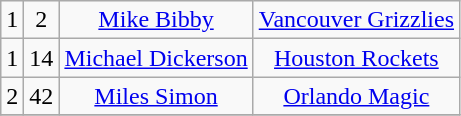<table class="wikitable">
<tr align="center" bgcolor="">
<td>1</td>
<td>2</td>
<td><a href='#'>Mike Bibby</a></td>
<td><a href='#'>Vancouver Grizzlies</a></td>
</tr>
<tr align="center" bgcolor="">
<td>1</td>
<td>14</td>
<td><a href='#'>Michael Dickerson</a></td>
<td><a href='#'>Houston Rockets</a></td>
</tr>
<tr align="center" bgcolor="">
<td>2</td>
<td>42</td>
<td><a href='#'>Miles Simon</a></td>
<td><a href='#'>Orlando Magic</a></td>
</tr>
<tr align="center" bgcolor="">
</tr>
</table>
